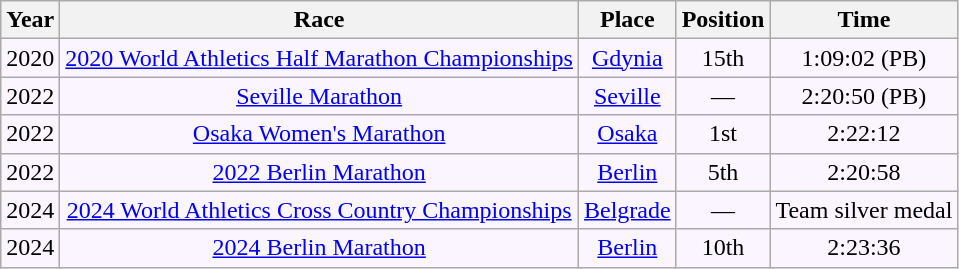<table class="wikitable" style="text-align:center; background:#faf5ff;">
<tr>
<th>Year</th>
<th>Race</th>
<th>Place</th>
<th>Position</th>
<th>Time</th>
</tr>
<tr>
<td>2020</td>
<td><a href='#'>2020 World Athletics Half Marathon Championships</a></td>
<td><a href='#'>Gdynia</a></td>
<td>15th</td>
<td>1:09:02 (PB)</td>
</tr>
<tr>
<td>2022</td>
<td><a href='#'>Seville Marathon</a></td>
<td><a href='#'>Seville</a></td>
<td>—</td>
<td>2:20:50 (PB)</td>
</tr>
<tr>
<td>2022</td>
<td><a href='#'>Osaka Women's Marathon</a></td>
<td><a href='#'>Osaka</a></td>
<td>1st</td>
<td>2:22:12</td>
</tr>
<tr>
<td>2022</td>
<td><a href='#'>2022 Berlin Marathon</a></td>
<td><a href='#'>Berlin</a></td>
<td>5th</td>
<td>2:20:58</td>
</tr>
<tr>
<td>2024</td>
<td><a href='#'>2024 World Athletics Cross Country Championships</a></td>
<td><a href='#'>Belgrade</a></td>
<td>—</td>
<td>Team silver medal</td>
</tr>
<tr>
<td>2024</td>
<td><a href='#'>2024 Berlin Marathon</a></td>
<td><a href='#'>Berlin</a></td>
<td>10th</td>
<td>2:23:36</td>
</tr>
</table>
